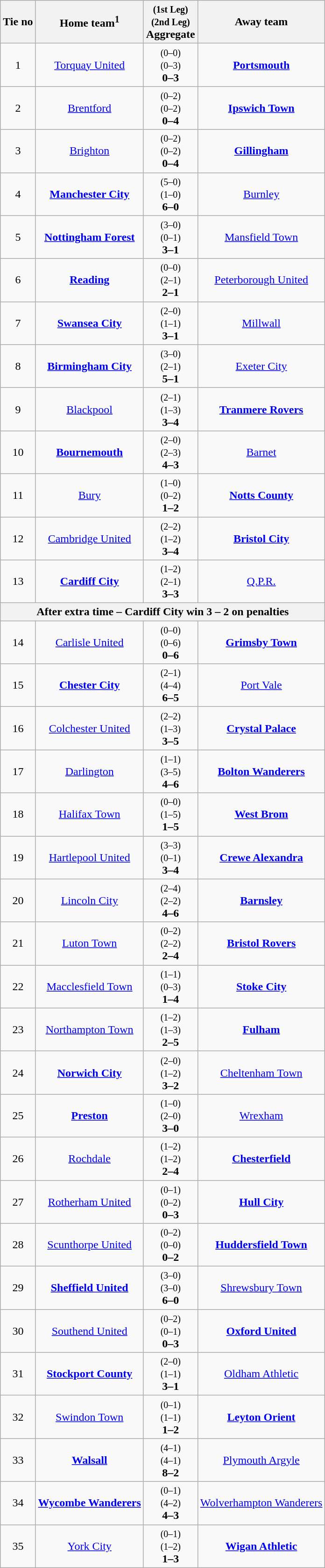<table class="wikitable" style="text-align: center">
<tr>
<th>Tie no</th>
<th>Home team<sup>1</sup></th>
<th><small>(1st Leg)</small> <br> <small>(2nd Leg)</small> <br> <strong>Aggregate</strong></th>
<th>Away team</th>
</tr>
<tr>
<td>1</td>
<td><a href='#'>Torquay United</a></td>
<td><small>(0–0)</small> <br> <small>(0–3)</small> <br> <strong>0–3</strong></td>
<td><strong><a href='#'>Portsmouth</a></strong></td>
</tr>
<tr>
<td>2</td>
<td><a href='#'>Brentford</a></td>
<td><small>(0–2)</small> <br> <small>(0–2)</small> <br> <strong>0–4</strong></td>
<td><strong><a href='#'>Ipswich Town</a></strong></td>
</tr>
<tr>
<td>3</td>
<td><a href='#'>Brighton</a></td>
<td><small>(0–2)</small> <br> <small>(0–2)</small> <br> <strong>0–4</strong></td>
<td><strong><a href='#'>Gillingham</a></strong></td>
</tr>
<tr>
<td>4</td>
<td><strong><a href='#'>Manchester City</a></strong></td>
<td><small>(5–0)</small> <br> <small>(1–0)</small> <br> <strong>6–0</strong></td>
<td><a href='#'>Burnley</a></td>
</tr>
<tr>
<td>5</td>
<td><strong><a href='#'>Nottingham Forest</a></strong></td>
<td><small>(3–0)</small> <br> <small>(0–1)</small> <br> <strong>3–1</strong></td>
<td><a href='#'>Mansfield Town</a></td>
</tr>
<tr>
<td>6</td>
<td><strong><a href='#'>Reading</a></strong></td>
<td><small>(0–0)</small> <br> <small>(2–1)</small> <br> <strong>2–1</strong></td>
<td><a href='#'>Peterborough United</a></td>
</tr>
<tr>
<td>7</td>
<td><strong><a href='#'>Swansea City</a></strong></td>
<td><small>(2–0)</small> <br> <small>(1–1)</small> <br> <strong>3–1</strong></td>
<td><a href='#'>Millwall</a></td>
</tr>
<tr>
<td>8</td>
<td><strong><a href='#'>Birmingham City</a></strong></td>
<td><small>(3–0)</small> <br> <small>(2–1)</small> <br> <strong>5–1</strong></td>
<td><a href='#'>Exeter City</a></td>
</tr>
<tr>
<td>9</td>
<td><a href='#'>Blackpool</a></td>
<td><small>(2–1)</small> <br> <small>(1–3)</small> <br> <strong>3–4</strong></td>
<td><strong><a href='#'>Tranmere Rovers</a></strong></td>
</tr>
<tr>
<td>10</td>
<td><strong><a href='#'>Bournemouth</a></strong></td>
<td><small>(2–0)</small> <br> <small>(2–3)</small> <br> <strong>4–3</strong></td>
<td><a href='#'>Barnet</a></td>
</tr>
<tr>
<td>11</td>
<td><a href='#'>Bury</a></td>
<td><small>(1–0)</small> <br> <small>(0–2)</small> <br> <strong>1–2</strong></td>
<td><strong><a href='#'>Notts County</a></strong></td>
</tr>
<tr>
<td>12</td>
<td><a href='#'>Cambridge United</a></td>
<td><small>(2–2)</small> <br> <small>(1–2)</small> <br> <strong>3–4</strong></td>
<td><strong><a href='#'>Bristol City</a></strong></td>
</tr>
<tr>
<td>13</td>
<td><strong><a href='#'>Cardiff City</a></strong></td>
<td><small>(1–2)</small> <br> <small>(2–1)</small> <br> <strong>3–3</strong></td>
<td><a href='#'>Q.P.R.</a></td>
</tr>
<tr>
<th colspan="4">After extra time – Cardiff City win 3 – 2 on penalties</th>
</tr>
<tr>
<td>14</td>
<td><a href='#'>Carlisle United</a></td>
<td><small>(0–0)</small> <br> <small>(0–6)</small> <br> <strong>0–6</strong></td>
<td><strong><a href='#'>Grimsby Town</a></strong></td>
</tr>
<tr>
<td>15</td>
<td><strong><a href='#'>Chester City</a></strong></td>
<td><small>(2–1)</small> <br> <small>(4–4)</small> <br> <strong>6–5</strong></td>
<td><a href='#'>Port Vale</a></td>
</tr>
<tr>
<td>16</td>
<td><a href='#'>Colchester United</a></td>
<td><small>(2–2)</small> <br> <small>(1–3)</small> <br> <strong>3–5</strong></td>
<td><strong><a href='#'>Crystal Palace</a></strong></td>
</tr>
<tr>
<td>17</td>
<td><a href='#'>Darlington</a></td>
<td><small>(1–1)</small> <br> <small>(3–5)</small> <br> <strong>4–6</strong></td>
<td><strong><a href='#'>Bolton Wanderers</a></strong></td>
</tr>
<tr>
<td>18</td>
<td><a href='#'>Halifax Town</a></td>
<td><small>(0–0)</small> <br> <small>(1–5)</small> <br> <strong>1–5</strong></td>
<td><strong><a href='#'>West Brom</a></strong></td>
</tr>
<tr>
<td>19</td>
<td><a href='#'>Hartlepool United</a></td>
<td><small>(3–3)</small> <br> <small>(0–1)</small> <br> <strong>3–4</strong></td>
<td><strong><a href='#'>Crewe Alexandra</a></strong></td>
</tr>
<tr>
<td>20</td>
<td><a href='#'>Lincoln City</a></td>
<td><small>(2–4)</small> <br> <small>(2–2)</small> <br> <strong>4–6</strong></td>
<td><strong><a href='#'>Barnsley</a></strong></td>
</tr>
<tr>
<td>21</td>
<td><a href='#'>Luton Town</a></td>
<td><small>(0–2)</small> <br> <small>(2–2)</small> <br> <strong>2–4</strong></td>
<td><strong><a href='#'>Bristol Rovers</a></strong></td>
</tr>
<tr>
<td>22</td>
<td><a href='#'>Macclesfield Town</a></td>
<td><small>(1–1)</small> <br> <small>(0–3)</small> <br> <strong>1–4</strong></td>
<td><strong><a href='#'>Stoke City</a></strong></td>
</tr>
<tr>
<td>23</td>
<td><a href='#'>Northampton Town</a></td>
<td><small>(1–2)</small> <br> <small>(1–3)</small> <br> <strong>2–5</strong></td>
<td><strong><a href='#'>Fulham</a></strong></td>
</tr>
<tr>
<td>24</td>
<td><strong><a href='#'>Norwich City</a></strong></td>
<td><small>(2–0)</small> <br> <small>(1–2)</small> <br> <strong>3–2</strong></td>
<td><a href='#'>Cheltenham Town</a></td>
</tr>
<tr>
<td>25</td>
<td><strong><a href='#'>Preston</a></strong></td>
<td><small>(1–0)</small> <br> <small>(2–0)</small> <br> <strong>3–0</strong></td>
<td><a href='#'>Wrexham</a></td>
</tr>
<tr>
<td>26</td>
<td><a href='#'>Rochdale</a></td>
<td><small>(1–2)</small> <br> <small>(1–2)</small> <br> <strong>2–4</strong></td>
<td><strong><a href='#'>Chesterfield</a></strong></td>
</tr>
<tr>
<td>27</td>
<td><a href='#'>Rotherham United</a></td>
<td><small>(0–1)</small> <br> <small>(0–2)</small> <br> <strong>0–3</strong></td>
<td><strong><a href='#'>Hull City</a></strong></td>
</tr>
<tr>
<td>28</td>
<td><a href='#'>Scunthorpe United</a></td>
<td><small>(0–2)</small> <br> <small>(0–0)</small> <br> <strong>0–2</strong></td>
<td><strong><a href='#'>Huddersfield Town</a></strong></td>
</tr>
<tr>
<td>29</td>
<td><strong><a href='#'>Sheffield United</a></strong></td>
<td><small>(3–0)</small> <br> <small>(3–0)</small> <br> <strong>6–0</strong></td>
<td><a href='#'>Shrewsbury Town</a></td>
</tr>
<tr>
<td>30</td>
<td><a href='#'>Southend United</a></td>
<td><small>(0–2)</small> <br> <small>(0–1)</small> <br> <strong>0–3</strong></td>
<td><strong><a href='#'>Oxford United</a></strong></td>
</tr>
<tr>
<td>31</td>
<td><strong><a href='#'>Stockport County</a></strong></td>
<td><small>(2–0)</small> <br> <small>(1–1)</small> <br> <strong>3–1</strong></td>
<td><a href='#'>Oldham Athletic</a></td>
</tr>
<tr>
<td>32</td>
<td><a href='#'>Swindon Town</a></td>
<td><small>(0–1)</small> <br> <small>(1–1)</small> <br> <strong>1–2</strong></td>
<td><strong><a href='#'>Leyton Orient</a></strong></td>
</tr>
<tr>
<td>33</td>
<td><strong><a href='#'>Walsall</a></strong></td>
<td><small>(4–1)</small> <br> <small>(4–1)</small> <br> <strong>8–2</strong></td>
<td><a href='#'>Plymouth Argyle</a></td>
</tr>
<tr>
<td>34</td>
<td><strong><a href='#'>Wycombe Wanderers</a></strong></td>
<td><small>(0–1)</small> <br> <small>(4–2)</small> <br> <strong>4–3</strong></td>
<td><a href='#'>Wolverhampton Wanderers</a></td>
</tr>
<tr>
<td>35</td>
<td><a href='#'>York City</a></td>
<td><small>(0–1)</small> <br> <small>(1–2)</small> <br> <strong>1–3</strong></td>
<td><strong><a href='#'>Wigan Athletic</a></strong></td>
</tr>
</table>
